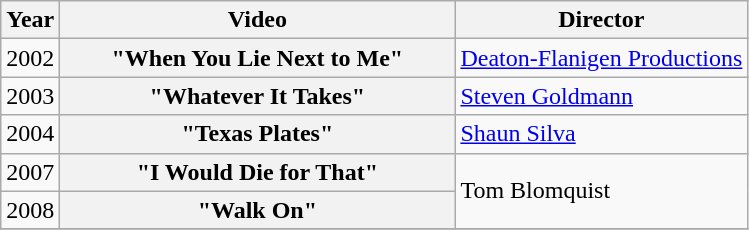<table class="wikitable plainrowheaders">
<tr>
<th>Year</th>
<th style="width:16em;">Video</th>
<th>Director</th>
</tr>
<tr>
<td>2002</td>
<th scope="row">"When You Lie Next to Me"</th>
<td><a href='#'>Deaton-Flanigen Productions</a></td>
</tr>
<tr>
<td>2003</td>
<th scope="row">"Whatever It Takes"</th>
<td><a href='#'>Steven Goldmann</a></td>
</tr>
<tr>
<td>2004</td>
<th scope="row">"Texas Plates"</th>
<td><a href='#'>Shaun Silva</a></td>
</tr>
<tr>
<td>2007</td>
<th scope="row">"I Would Die for That"</th>
<td rowspan="2">Tom Blomquist</td>
</tr>
<tr>
<td>2008</td>
<th scope="row">"Walk On"</th>
</tr>
<tr>
</tr>
</table>
